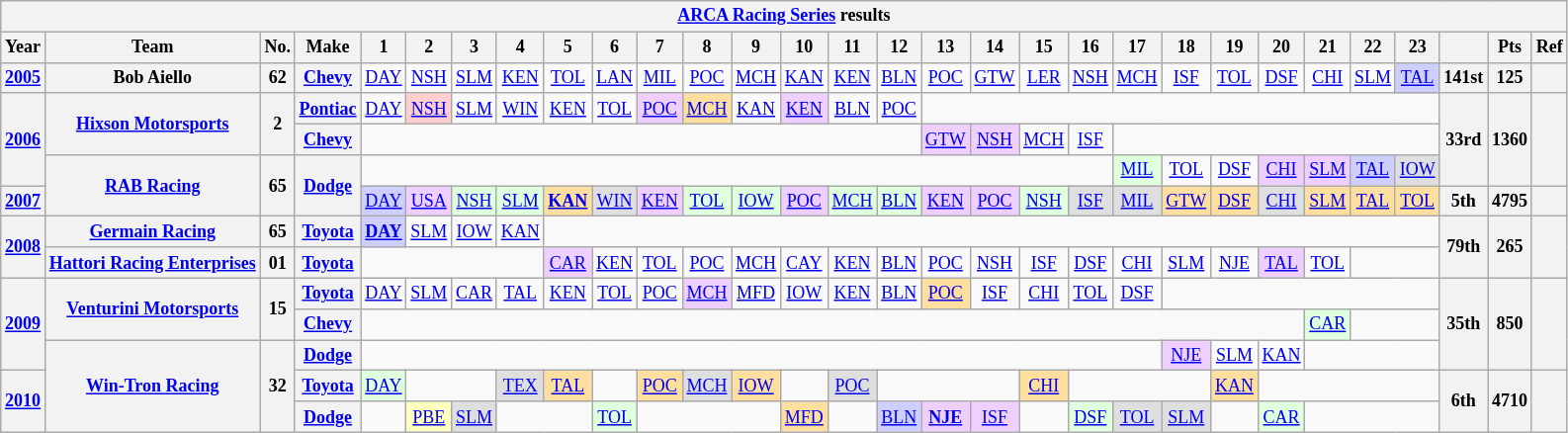<table class="wikitable" style="text-align:center; font-size:75%">
<tr>
<th colspan=30><a href='#'>ARCA Racing Series</a> results</th>
</tr>
<tr>
<th>Year</th>
<th>Team</th>
<th>No.</th>
<th>Make</th>
<th>1</th>
<th>2</th>
<th>3</th>
<th>4</th>
<th>5</th>
<th>6</th>
<th>7</th>
<th>8</th>
<th>9</th>
<th>10</th>
<th>11</th>
<th>12</th>
<th>13</th>
<th>14</th>
<th>15</th>
<th>16</th>
<th>17</th>
<th>18</th>
<th>19</th>
<th>20</th>
<th>21</th>
<th>22</th>
<th>23</th>
<th></th>
<th>Pts</th>
<th>Ref</th>
</tr>
<tr>
<th><a href='#'>2005</a></th>
<th>Bob Aiello</th>
<th>62</th>
<th><a href='#'>Chevy</a></th>
<td><a href='#'>DAY</a></td>
<td><a href='#'>NSH</a></td>
<td><a href='#'>SLM</a></td>
<td><a href='#'>KEN</a></td>
<td><a href='#'>TOL</a></td>
<td><a href='#'>LAN</a></td>
<td><a href='#'>MIL</a></td>
<td><a href='#'>POC</a></td>
<td><a href='#'>MCH</a></td>
<td><a href='#'>KAN</a></td>
<td><a href='#'>KEN</a></td>
<td><a href='#'>BLN</a></td>
<td><a href='#'>POC</a></td>
<td><a href='#'>GTW</a></td>
<td><a href='#'>LER</a></td>
<td><a href='#'>NSH</a></td>
<td><a href='#'>MCH</a></td>
<td><a href='#'>ISF</a></td>
<td><a href='#'>TOL</a></td>
<td><a href='#'>DSF</a></td>
<td><a href='#'>CHI</a></td>
<td><a href='#'>SLM</a></td>
<td style="background:#CFCFFF;"><a href='#'>TAL</a><br></td>
<th>141st</th>
<th>125</th>
<th></th>
</tr>
<tr>
<th rowspan=3><a href='#'>2006</a></th>
<th rowspan=2><a href='#'>Hixson Motorsports</a></th>
<th rowspan=2>2</th>
<th><a href='#'>Pontiac</a></th>
<td><a href='#'>DAY</a></td>
<td style="background:#FFCFCF;"><a href='#'>NSH</a><br></td>
<td><a href='#'>SLM</a></td>
<td><a href='#'>WIN</a></td>
<td><a href='#'>KEN</a></td>
<td><a href='#'>TOL</a></td>
<td style="background:#EFCFFF;"><a href='#'>POC</a><br></td>
<td style="background:#FFDF9F;"><a href='#'>MCH</a><br></td>
<td><a href='#'>KAN</a></td>
<td style="background:#EFCFFF;"><a href='#'>KEN</a><br></td>
<td><a href='#'>BLN</a></td>
<td><a href='#'>POC</a></td>
<td colspan=11></td>
<th rowspan=3>33rd</th>
<th rowspan=3>1360</th>
<th rowspan=3></th>
</tr>
<tr>
<th><a href='#'>Chevy</a></th>
<td colspan=12></td>
<td style="background:#EFCFFF;"><a href='#'>GTW</a><br></td>
<td style="background:#EFCFFF;"><a href='#'>NSH</a><br></td>
<td><a href='#'>MCH</a></td>
<td><a href='#'>ISF</a></td>
<td colspan=7></td>
</tr>
<tr>
<th rowspan=2><a href='#'>RAB Racing</a></th>
<th rowspan=2>65</th>
<th rowspan=2><a href='#'>Dodge</a></th>
<td colspan=16></td>
<td style="background:#DFFFDF;"><a href='#'>MIL</a><br></td>
<td><a href='#'>TOL</a></td>
<td><a href='#'>DSF</a></td>
<td style="background:#EFCFFF;"><a href='#'>CHI</a><br></td>
<td style="background:#EFCFFF;"><a href='#'>SLM</a><br></td>
<td style="background:#CFCFFF;"><a href='#'>TAL</a><br></td>
<td style="background:#DFDFDF;"><a href='#'>IOW</a><br></td>
</tr>
<tr>
<th><a href='#'>2007</a></th>
<td style="background:#CFCFFF;"><a href='#'>DAY</a><br></td>
<td style="background:#EFCFFF;"><a href='#'>USA</a><br></td>
<td style="background:#DFFFDF;"><a href='#'>NSH</a><br></td>
<td style="background:#DFFFDF;"><a href='#'>SLM</a><br></td>
<td style="background:#FFDF9F;"><strong><a href='#'>KAN</a></strong><br></td>
<td style="background:#DFDFDF;"><a href='#'>WIN</a><br></td>
<td style="background:#EFCFFF;"><a href='#'>KEN</a><br></td>
<td style="background:#DFFFDF;"><a href='#'>TOL</a><br></td>
<td style="background:#DFFFDF;"><a href='#'>IOW</a><br></td>
<td style="background:#EFCFFF;"><a href='#'>POC</a><br></td>
<td style="background:#DFFFDF;"><a href='#'>MCH</a><br></td>
<td style="background:#DFFFDF;"><a href='#'>BLN</a><br></td>
<td style="background:#EFCFFF;"><a href='#'>KEN</a><br></td>
<td style="background:#EFCFFF;"><a href='#'>POC</a><br></td>
<td style="background:#DFFFDF;"><a href='#'>NSH</a><br></td>
<td style="background:#DFDFDF;"><a href='#'>ISF</a><br></td>
<td style="background:#DFDFDF;"><a href='#'>MIL</a><br></td>
<td style="background:#FFDF9F;"><a href='#'>GTW</a><br></td>
<td style="background:#FFDF9F;"><a href='#'>DSF</a><br></td>
<td style="background:#DFDFDF;"><a href='#'>CHI</a><br></td>
<td style="background:#FFDF9F;"><a href='#'>SLM</a><br></td>
<td style="background:#FFDF9F;"><a href='#'>TAL</a><br></td>
<td style="background:#FFDF9F;"><a href='#'>TOL</a><br></td>
<th>5th</th>
<th>4795</th>
<th></th>
</tr>
<tr>
<th rowspan=2><a href='#'>2008</a></th>
<th><a href='#'>Germain Racing</a></th>
<th>65</th>
<th><a href='#'>Toyota</a></th>
<td style="background:#CFCFFF;"><strong><a href='#'>DAY</a></strong><br></td>
<td><a href='#'>SLM</a></td>
<td><a href='#'>IOW</a></td>
<td><a href='#'>KAN</a></td>
<td colspan=19></td>
<th rowspan=2>79th</th>
<th rowspan=2>265</th>
<th rowspan=2></th>
</tr>
<tr>
<th><a href='#'>Hattori Racing Enterprises</a></th>
<th>01</th>
<th><a href='#'>Toyota</a></th>
<td colspan=4></td>
<td style="background:#EFCFFF;"><a href='#'>CAR</a><br></td>
<td><a href='#'>KEN</a></td>
<td><a href='#'>TOL</a></td>
<td><a href='#'>POC</a></td>
<td><a href='#'>MCH</a></td>
<td><a href='#'>CAY</a></td>
<td><a href='#'>KEN</a></td>
<td><a href='#'>BLN</a></td>
<td><a href='#'>POC</a></td>
<td><a href='#'>NSH</a></td>
<td><a href='#'>ISF</a></td>
<td><a href='#'>DSF</a></td>
<td><a href='#'>CHI</a></td>
<td><a href='#'>SLM</a></td>
<td><a href='#'>NJE</a></td>
<td style="background:#EFCFFF;"><a href='#'>TAL</a><br></td>
<td><a href='#'>TOL</a></td>
<td colspan=2></td>
</tr>
<tr>
<th rowspan=3><a href='#'>2009</a></th>
<th rowspan=2><a href='#'>Venturini Motorsports</a></th>
<th rowspan=2>15</th>
<th><a href='#'>Toyota</a></th>
<td><a href='#'>DAY</a></td>
<td><a href='#'>SLM</a></td>
<td><a href='#'>CAR</a></td>
<td><a href='#'>TAL</a></td>
<td><a href='#'>KEN</a></td>
<td><a href='#'>TOL</a></td>
<td><a href='#'>POC</a></td>
<td style="background:#EFCFFF;"><a href='#'>MCH</a><br></td>
<td><a href='#'>MFD</a></td>
<td><a href='#'>IOW</a></td>
<td><a href='#'>KEN</a></td>
<td><a href='#'>BLN</a></td>
<td style="background:#FFDF9F;"><a href='#'>POC</a><br></td>
<td><a href='#'>ISF</a></td>
<td><a href='#'>CHI</a></td>
<td><a href='#'>TOL</a></td>
<td><a href='#'>DSF</a></td>
<td colspan=6></td>
<th rowspan=3>35th</th>
<th rowspan=3>850</th>
<th rowspan=3></th>
</tr>
<tr>
<th><a href='#'>Chevy</a></th>
<td colspan=20></td>
<td style="background:#DFFFDF;"><a href='#'>CAR</a><br></td>
<td colspan=2></td>
</tr>
<tr>
<th rowspan=3><a href='#'>Win-Tron Racing</a></th>
<th rowspan=3>32</th>
<th><a href='#'>Dodge</a></th>
<td colspan=17></td>
<td style="background:#EFCFFF;"><a href='#'>NJE</a><br></td>
<td><a href='#'>SLM</a></td>
<td><a href='#'>KAN</a></td>
<td colspan=3></td>
</tr>
<tr>
<th rowspan=2><a href='#'>2010</a></th>
<th><a href='#'>Toyota</a></th>
<td style="background:#DFFFDF;"><a href='#'>DAY</a><br></td>
<td colspan=2></td>
<td style="background:#DFDFDF;"><a href='#'>TEX</a><br></td>
<td style="background:#FFDF9F;"><a href='#'>TAL</a><br></td>
<td></td>
<td style="background:#FFDF9F;"><a href='#'>POC</a><br></td>
<td style="background:#DFDFDF;"><a href='#'>MCH</a><br></td>
<td style="background:#FFDF9F;"><a href='#'>IOW</a><br></td>
<td></td>
<td style="background:#DFDFDF;"><a href='#'>POC</a><br></td>
<td colspan=3></td>
<td style="background:#FFDF9F;"><a href='#'>CHI</a><br></td>
<td colspan=3></td>
<td style="background:#FFDF9F;"><a href='#'>KAN</a><br></td>
<td colspan=4></td>
<th rowspan=2>6th</th>
<th rowspan=2>4710</th>
<th rowspan=2></th>
</tr>
<tr>
<th><a href='#'>Dodge</a></th>
<td></td>
<td style="background:#FFFFBF;"><a href='#'>PBE</a><br></td>
<td style="background:#DFDFDF;"><a href='#'>SLM</a><br></td>
<td colspan=2></td>
<td style="background:#DFFFDF;"><a href='#'>TOL</a><br></td>
<td colspan=3></td>
<td style="background:#FFDF9F;"><a href='#'>MFD</a><br></td>
<td></td>
<td style="background:#CFCFFF;"><a href='#'>BLN</a><br></td>
<td style="background:#EFCFFF;"><strong><a href='#'>NJE</a></strong><br></td>
<td style="background:#EFCFFF;"><a href='#'>ISF</a><br></td>
<td></td>
<td style="background:#DFFFDF;"><a href='#'>DSF</a><br></td>
<td style="background:#DFDFDF;"><a href='#'>TOL</a><br></td>
<td style="background:#DFDFDF;"><a href='#'>SLM</a><br></td>
<td></td>
<td style="background:#DFFFDF;"><a href='#'>CAR</a><br></td>
<td colspan=3></td>
</tr>
</table>
